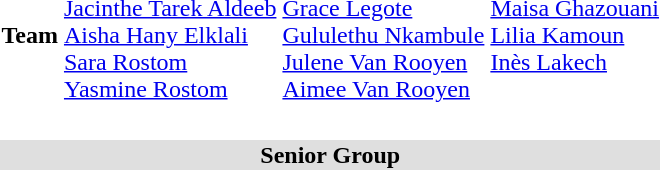<table>
<tr bgcolor="DFDFDF">
</tr>
<tr>
<th scope=row style="text-align:left">Team</th>
<td valign="top"><br><a href='#'>Jacinthe Tarek Aldeeb</a><br><a href='#'>Aisha Hany Elklali</a><br><a href='#'>Sara Rostom</a><br><a href='#'>Yasmine Rostom</a></td>
<td valign="top"><br><a href='#'>Grace Legote</a><br><a href='#'>Gululethu Nkambule</a><br><a href='#'>Julene Van Rooyen</a><br><a href='#'>Aimee Van Rooyen</a></td>
<td valign="top"><br><a href='#'>Maisa Ghazouani</a><br><a href='#'>Lilia Kamoun</a><br><a href='#'>Inès Lakech</a></td>
</tr>
<tr bgcolor="DFDFDF">
</tr>
<tr>
<th scope=row style="text-align:left"></th>
<td></td>
<td></td>
<td></td>
</tr>
<tr>
<th scope=row style="text-align:left"></th>
<td></td>
<td></td>
<td></td>
</tr>
<tr>
<th scope=row style="text-align:left"></th>
<td></td>
<td></td>
<td></td>
</tr>
<tr>
<th scope=row style="text-align:left"></th>
<td></td>
<td></td>
<td></td>
</tr>
<tr>
<th scope=row style="text-align:left"></th>
<td></td>
<td></td>
<td></td>
</tr>
<tr bgcolor="DFDFDF">
<td colspan="4" align="center"><strong>Senior Group</strong></td>
</tr>
<tr>
<th scope=row style="text-align:left"></th>
<td valign="top"><strong></strong></td>
<td valign="top"></td>
<td valign="top"></td>
</tr>
<tr>
</tr>
</table>
